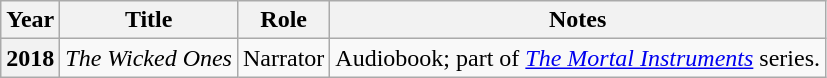<table class="wikitable plainrowheaders sortable">
<tr>
<th scope="col">Year</th>
<th scope="col">Title</th>
<th scope="col">Role</th>
<th scope="col" class="unsortable">Notes<br></th>
</tr>
<tr>
<th>2018</th>
<td><em>The Wicked Ones</em></td>
<td>Narrator</td>
<td>Audiobook; part of <em><a href='#'>The Mortal Instruments</a></em> series.</td>
</tr>
</table>
